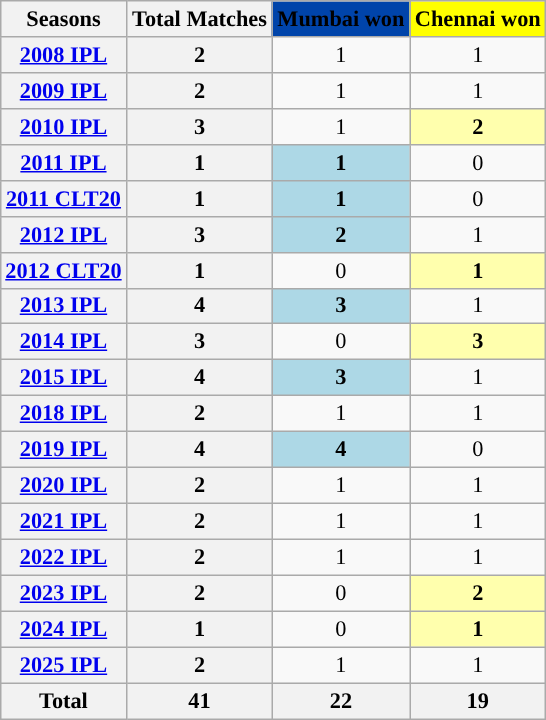<table class="wikitable sortable" style="text-align:center;margin:auto;font-size:93%;">
<tr>
<th>Seasons</th>
<th>Total Matches</th>
<th style="background-color:#0044AA"><span><strong>Mumbai won</strong></span></th>
<th style="background-color:yellow"><span><strong>Chennai won</strong></span></th>
</tr>
<tr>
<th><a href='#'>2008 IPL</a></th>
<th>2</th>
<td>1</td>
<td>1</td>
</tr>
<tr>
<th><a href='#'>2009 IPL</a></th>
<th>2</th>
<td>1</td>
<td>1</td>
</tr>
<tr>
<th><a href='#'>2010 IPL</a></th>
<th>3</th>
<td>1</td>
<th scope="row"  style="text-align:center; background:#ffffad;">2</th>
</tr>
<tr>
<th><a href='#'>2011 IPL</a></th>
<th>1</th>
<th scope="row"  style="text-align:center; background:#add8e6;">1</th>
<td>0</td>
</tr>
<tr>
<th><a href='#'>2011 CLT20</a></th>
<th>1</th>
<th scope="row"  style="text-align:center; background:#add8e6;">1</th>
<td>0</td>
</tr>
<tr>
<th><a href='#'>2012 IPL</a></th>
<th>3</th>
<th scope="row"  style="text-align:center; background:#add8e6;">2</th>
<td>1</td>
</tr>
<tr>
<th><a href='#'>2012 CLT20</a></th>
<th>1</th>
<td>0</td>
<th scope="row"  style="text-align:center; background:#ffffad;">1</th>
</tr>
<tr>
<th><a href='#'>2013 IPL</a></th>
<th>4</th>
<th scope="row"  style="text-align:center; background:#add8e6;">3</th>
<td>1</td>
</tr>
<tr>
<th><a href='#'>2014 IPL</a></th>
<th>3</th>
<td>0</td>
<th scope="row"  style="text-align:center; background:#ffffad;">3</th>
</tr>
<tr>
<th><a href='#'>2015 IPL</a></th>
<th>4</th>
<th scope="row"  style="text-align:center; background:#add8e6;">3</th>
<td>1</td>
</tr>
<tr>
<th><a href='#'>2018 IPL</a></th>
<th>2</th>
<td>1</td>
<td>1</td>
</tr>
<tr>
<th><a href='#'>2019 IPL</a></th>
<th>4</th>
<th scope="row"  style="text-align:center; background:#add8e6;">4</th>
<td>0</td>
</tr>
<tr>
<th><a href='#'>2020 IPL</a></th>
<th>2</th>
<td>1</td>
<td>1</td>
</tr>
<tr>
<th><a href='#'>2021 IPL</a></th>
<th>2</th>
<td>1</td>
<td>1</td>
</tr>
<tr>
<th><a href='#'>2022 IPL</a></th>
<th>2</th>
<td>1</td>
<td>1</td>
</tr>
<tr>
<th><a href='#'>2023 IPL</a></th>
<th>2</th>
<td>0</td>
<th scope="row"  style="text-align:center; background:#ffffad;">2</th>
</tr>
<tr>
<th><a href='#'>2024 IPL</a></th>
<th>1</th>
<td>0</td>
<th scope="row"  style="text-align:center; background:#ffffad;">1</th>
</tr>
<tr>
<th><a href='#'>2025 IPL</a></th>
<th>2</th>
<td>1</td>
<td>1</td>
</tr>
<tr>
<th>Total</th>
<th>41</th>
<th>22</th>
<th>19</th>
</tr>
</table>
